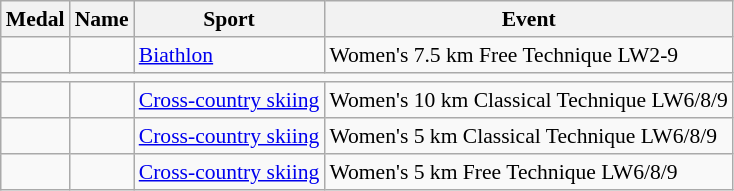<table class="wikitable sortable" style="font-size:90%">
<tr>
<th>Medal</th>
<th>Name</th>
<th>Sport</th>
<th>Event</th>
</tr>
<tr>
<td></td>
<td></td>
<td><a href='#'>Biathlon</a></td>
<td>Women's 7.5 km Free Technique LW2-9</td>
</tr>
<tr>
<td colspan=4></td>
</tr>
<tr>
<td></td>
<td></td>
<td><a href='#'>Cross-country skiing</a></td>
<td>Women's 10 km Classical Technique LW6/8/9</td>
</tr>
<tr>
<td></td>
<td></td>
<td><a href='#'>Cross-country skiing</a></td>
<td>Women's 5 km Classical Technique LW6/8/9</td>
</tr>
<tr>
<td></td>
<td></td>
<td><a href='#'>Cross-country skiing</a></td>
<td>Women's 5 km Free Technique LW6/8/9</td>
</tr>
</table>
